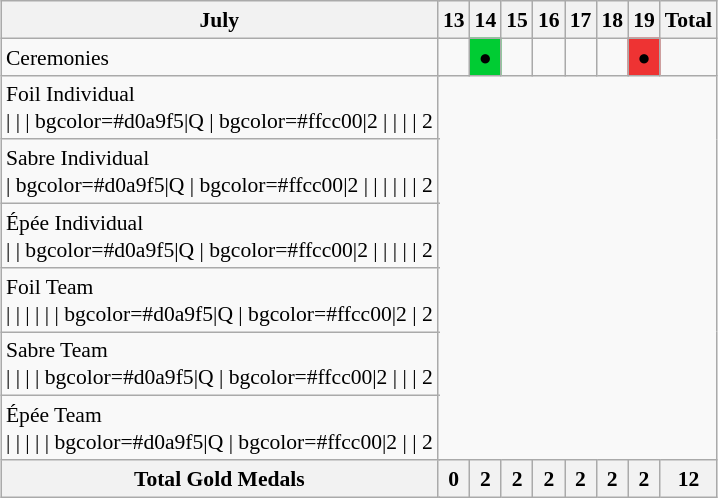<table class="wikitable" style="margin:0.5em auto; font-size:90%; line-height:1.25em;">
<tr>
<th colspan="2">July</th>
<th>13</th>
<th>14</th>
<th>15</th>
<th>16</th>
<th>17</th>
<th>18</th>
<th>19</th>
<th>Total</th>
</tr>
<tr>
<td colspan="2">Ceremonies</td>
<td></td>
<td bgcolor=#00cc33 align=center>●</td>
<td></td>
<td></td>
<td></td>
<td></td>
<td bgcolor=#ee3333 align=center>●</td>
<td></td>
</tr>
<tr align="center">
<td colspan="2" align="left">Foil Individual<br>|
| 
| bgcolor=#d0a9f5|Q
| bgcolor=#ffcc00|2
| 
| 
| 
| 2</td>
</tr>
<tr align="center">
<td colspan="2" align="left">Sabre Individual<br>| bgcolor=#d0a9f5|Q
| bgcolor=#ffcc00|2
| 
| 
|
| 
| 
| 2</td>
</tr>
<tr align="center">
<td colspan="2" align="left">Épée Individual<br>|
| bgcolor=#d0a9f5|Q
| bgcolor=#ffcc00|2
| 
|
| 
| 
| 2</td>
</tr>
<tr align="center">
<td colspan="2" align="left">Foil Team<br>|
| 
| 
| 
| 
| bgcolor=#d0a9f5|Q
| bgcolor=#ffcc00|2
| 2</td>
</tr>
<tr align="center">
<td colspan="2" align="left">Sabre Team<br>|
| 
| 
| bgcolor=#d0a9f5|Q
| bgcolor=#ffcc00|2
| 
| 
| 2</td>
</tr>
<tr align="center">
<td colspan="2" align="left">Épée Team<br>|
| 
| 
| 
| bgcolor=#d0a9f5|Q
| bgcolor=#ffcc00|2
| 
| 2</td>
</tr>
<tr>
<th colspan="2">Total Gold Medals</th>
<th>0</th>
<th>2</th>
<th>2</th>
<th>2</th>
<th>2</th>
<th>2</th>
<th>2</th>
<th>12</th>
</tr>
</table>
